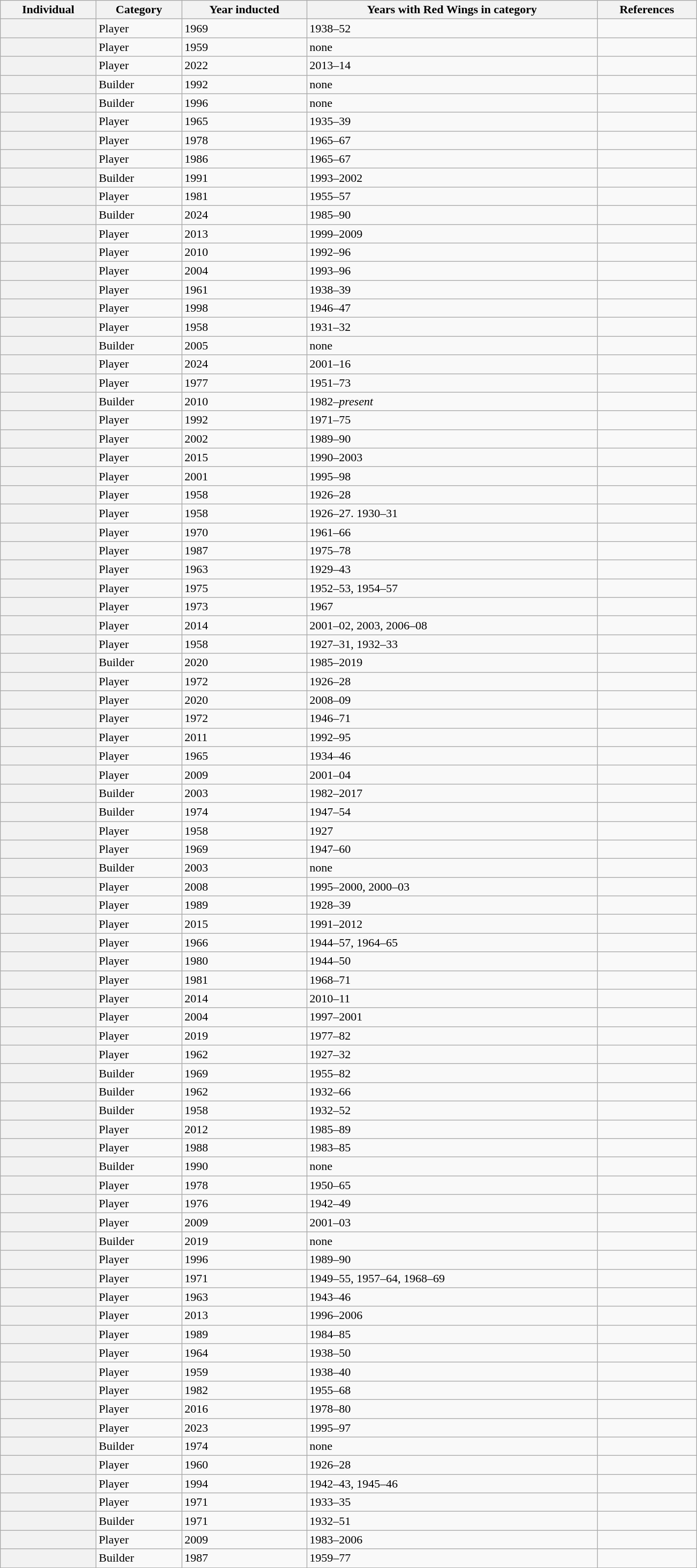<table class="wikitable sortable" width="75%">
<tr>
<th scope="col">Individual</th>
<th scope="col">Category</th>
<th scope="col">Year inducted</th>
<th scope="col">Years with Red Wings in category</th>
<th scope="col" class="unsortable">References</th>
</tr>
<tr>
<th scope="row"></th>
<td>Player</td>
<td>1969</td>
<td>1938–52</td>
<td></td>
</tr>
<tr>
<th scope="row"></th>
<td>Player</td>
<td>1959</td>
<td>none</td>
<td></td>
</tr>
<tr>
<th scope="row"></th>
<td>Player</td>
<td>2022</td>
<td>2013–14</td>
<td></td>
</tr>
<tr>
<th scope="row"></th>
<td>Builder</td>
<td>1992</td>
<td>none</td>
<td></td>
</tr>
<tr>
<th scope="row"></th>
<td>Builder</td>
<td>1996</td>
<td>none</td>
<td></td>
</tr>
<tr>
<th scope="row"></th>
<td>Player</td>
<td>1965</td>
<td>1935–39</td>
<td></td>
</tr>
<tr>
<th scope="row"></th>
<td>Player</td>
<td>1978</td>
<td>1965–67</td>
<td></td>
</tr>
<tr>
<th scope="row"></th>
<td>Player</td>
<td>1986</td>
<td>1965–67</td>
<td></td>
</tr>
<tr>
<th scope="row"></th>
<td>Builder</td>
<td>1991</td>
<td>1993–2002</td>
<td></td>
</tr>
<tr>
<th scope="row"></th>
<td>Player</td>
<td>1981</td>
<td>1955–57</td>
<td></td>
</tr>
<tr>
<th scope="row"></th>
<td>Builder</td>
<td>2024</td>
<td>1985–90</td>
<td></td>
</tr>
<tr>
<th scope="row"></th>
<td>Player</td>
<td>2013</td>
<td>1999–2009</td>
<td></td>
</tr>
<tr>
<th scope="row"></th>
<td>Player</td>
<td>2010</td>
<td>1992–96</td>
<td></td>
</tr>
<tr>
<th scope="row"></th>
<td>Player</td>
<td>2004</td>
<td>1993–96</td>
<td></td>
</tr>
<tr>
<th scope="row"></th>
<td>Player</td>
<td>1961</td>
<td>1938–39</td>
<td></td>
</tr>
<tr>
<th scope="row"></th>
<td>Player</td>
<td>1998</td>
<td>1946–47</td>
<td></td>
</tr>
<tr>
<th scope="row"></th>
<td>Player</td>
<td>1958</td>
<td>1931–32</td>
<td></td>
</tr>
<tr>
<th scope="row"></th>
<td>Builder</td>
<td>2005</td>
<td>none</td>
<td></td>
</tr>
<tr>
<th scope="row"></th>
<td>Player</td>
<td>2024</td>
<td>2001–16</td>
<td></td>
</tr>
<tr>
<th scope="row"></th>
<td>Player</td>
<td>1977</td>
<td>1951–73</td>
<td></td>
</tr>
<tr>
<th scope="row"></th>
<td>Builder</td>
<td>2010</td>
<td>1982–<em>present</em></td>
<td></td>
</tr>
<tr>
<th scope="row"></th>
<td>Player</td>
<td>1992</td>
<td>1971–75</td>
<td></td>
</tr>
<tr>
<th scope="row"></th>
<td>Player</td>
<td>2002</td>
<td>1989–90</td>
<td></td>
</tr>
<tr>
<th scope="row"></th>
<td>Player</td>
<td>2015</td>
<td>1990–2003</td>
<td></td>
</tr>
<tr>
<th scope="row"></th>
<td>Player</td>
<td>2001</td>
<td>1995–98</td>
<td></td>
</tr>
<tr>
<th scope="row"></th>
<td>Player</td>
<td>1958</td>
<td>1926–28</td>
<td></td>
</tr>
<tr>
<th scope="row"></th>
<td>Player</td>
<td>1958</td>
<td>1926–27. 1930–31</td>
<td></td>
</tr>
<tr>
<th scope="row"></th>
<td>Player</td>
<td>1970</td>
<td>1961–66</td>
<td></td>
</tr>
<tr>
<th scope="row"></th>
<td>Player</td>
<td>1987</td>
<td>1975–78</td>
<td></td>
</tr>
<tr>
<th scope="row"></th>
<td>Player</td>
<td>1963</td>
<td>1929–43</td>
<td></td>
</tr>
<tr>
<th scope="row"></th>
<td>Player</td>
<td>1975</td>
<td>1952–53, 1954–57</td>
<td></td>
</tr>
<tr>
<th scope="row"></th>
<td>Player</td>
<td>1973</td>
<td>1967</td>
<td></td>
</tr>
<tr>
<th scope="row"></th>
<td>Player</td>
<td>2014</td>
<td>2001–02, 2003, 2006–08</td>
<td></td>
</tr>
<tr>
<th scope="row"></th>
<td>Player</td>
<td>1958</td>
<td>1927–31, 1932–33</td>
<td></td>
</tr>
<tr>
<th scope="row"></th>
<td>Builder</td>
<td>2020</td>
<td>1985–2019</td>
<td></td>
</tr>
<tr>
<th scope="row"></th>
<td>Player</td>
<td>1972</td>
<td>1926–28</td>
<td></td>
</tr>
<tr>
<th scope="row"></th>
<td>Player</td>
<td>2020</td>
<td>2008–09</td>
<td></td>
</tr>
<tr>
<th scope="row"></th>
<td>Player</td>
<td>1972</td>
<td>1946–71</td>
<td></td>
</tr>
<tr>
<th scope="row"></th>
<td>Player</td>
<td>2011</td>
<td>1992–95</td>
<td></td>
</tr>
<tr>
<th scope="row"></th>
<td>Player</td>
<td>1965</td>
<td>1934–46</td>
<td></td>
</tr>
<tr>
<th scope="row"></th>
<td>Player</td>
<td>2009</td>
<td>2001–04</td>
<td></td>
</tr>
<tr>
<th scope="row"></th>
<td>Builder</td>
<td>2003</td>
<td>1982–2017</td>
<td></td>
</tr>
<tr>
<th scope="row"></th>
<td>Builder</td>
<td>1974</td>
<td>1947–54</td>
<td></td>
</tr>
<tr>
<th scope="row"></th>
<td>Player</td>
<td>1958</td>
<td>1927</td>
<td></td>
</tr>
<tr>
<th scope="row"></th>
<td>Player</td>
<td>1969</td>
<td>1947–60</td>
<td></td>
</tr>
<tr>
<th scope="row"></th>
<td>Builder</td>
<td>2003</td>
<td>none</td>
<td></td>
</tr>
<tr>
<th scope="row"></th>
<td>Player</td>
<td>2008</td>
<td>1995–2000, 2000–03</td>
<td></td>
</tr>
<tr>
<th scope="row"></th>
<td>Player</td>
<td>1989</td>
<td>1928–39</td>
<td></td>
</tr>
<tr>
<th scope="row"></th>
<td>Player</td>
<td>2015</td>
<td>1991–2012</td>
<td></td>
</tr>
<tr>
<th scope="row"></th>
<td>Player</td>
<td>1966</td>
<td>1944–57, 1964–65</td>
<td></td>
</tr>
<tr>
<th scope="row"></th>
<td>Player</td>
<td>1980</td>
<td>1944–50</td>
<td></td>
</tr>
<tr>
<th scope="row"></th>
<td>Player</td>
<td>1981</td>
<td>1968–71</td>
<td></td>
</tr>
<tr>
<th scope="row"></th>
<td>Player</td>
<td>2014</td>
<td>2010–11</td>
<td></td>
</tr>
<tr>
<th scope="row"></th>
<td>Player</td>
<td>2004</td>
<td>1997–2001</td>
<td></td>
</tr>
<tr>
<th scope="row"></th>
<td>Player</td>
<td>2019</td>
<td>1977–82</td>
<td></td>
</tr>
<tr>
<th scope="row"></th>
<td>Player</td>
<td>1962</td>
<td>1927–32</td>
<td></td>
</tr>
<tr>
<th scope="row"></th>
<td>Builder</td>
<td>1969</td>
<td>1955–82</td>
<td></td>
</tr>
<tr>
<th scope="row"></th>
<td>Builder</td>
<td>1962</td>
<td>1932–66</td>
<td></td>
</tr>
<tr>
<th scope="row"></th>
<td>Builder</td>
<td>1958</td>
<td>1932–52</td>
<td></td>
</tr>
<tr>
<th scope="row"></th>
<td>Player</td>
<td>2012</td>
<td>1985–89</td>
<td></td>
</tr>
<tr>
<th scope="row"></th>
<td>Player</td>
<td>1988</td>
<td>1983–85</td>
<td></td>
</tr>
<tr>
<th scope="row"></th>
<td>Builder</td>
<td>1990</td>
<td>none</td>
<td></td>
</tr>
<tr>
<th scope="row"></th>
<td>Player</td>
<td>1978</td>
<td>1950–65</td>
<td></td>
</tr>
<tr>
<th scope="row"></th>
<td>Player</td>
<td>1976</td>
<td>1942–49</td>
<td></td>
</tr>
<tr>
<th scope="row"></th>
<td>Player</td>
<td>2009</td>
<td>2001–03</td>
<td></td>
</tr>
<tr>
<th scope="row"></th>
<td>Builder</td>
<td>2019</td>
<td>none</td>
<td></td>
</tr>
<tr>
<th scope="row"></th>
<td>Player</td>
<td>1996</td>
<td>1989–90</td>
<td></td>
</tr>
<tr>
<th scope="row"></th>
<td>Player</td>
<td>1971</td>
<td>1949–55, 1957–64, 1968–69</td>
<td></td>
</tr>
<tr>
<th scope="row"></th>
<td>Player</td>
<td>1963</td>
<td>1943–46</td>
<td></td>
</tr>
<tr>
<th scope="row"></th>
<td>Player</td>
<td>2013</td>
<td>1996–2006</td>
<td></td>
</tr>
<tr>
<th scope="row"></th>
<td>Player</td>
<td>1989</td>
<td>1984–85</td>
<td></td>
</tr>
<tr>
<th scope="row"></th>
<td>Player</td>
<td>1964</td>
<td>1938–50</td>
<td></td>
</tr>
<tr>
<th scope="row"></th>
<td>Player</td>
<td>1959</td>
<td>1938–40</td>
<td></td>
</tr>
<tr>
<th scope="row"></th>
<td>Player</td>
<td>1982</td>
<td>1955–68</td>
<td></td>
</tr>
<tr>
<th scope="row"></th>
<td>Player</td>
<td>2016</td>
<td>1978–80</td>
<td></td>
</tr>
<tr>
<th scope="row"></th>
<td>Player</td>
<td>2023</td>
<td>1995–97</td>
<td></td>
</tr>
<tr>
<th scope="row"></th>
<td>Builder</td>
<td>1974</td>
<td>none</td>
<td></td>
</tr>
<tr>
<th scope="row"></th>
<td>Player</td>
<td>1960</td>
<td>1926–28</td>
<td></td>
</tr>
<tr>
<th scope="row"></th>
<td>Player</td>
<td>1994</td>
<td>1942–43, 1945–46</td>
<td></td>
</tr>
<tr>
<th scope="row"></th>
<td>Player</td>
<td>1971</td>
<td>1933–35</td>
<td></td>
</tr>
<tr>
<th scope="row"></th>
<td>Builder</td>
<td>1971</td>
<td>1932–51</td>
<td></td>
</tr>
<tr>
<th scope="row"></th>
<td>Player</td>
<td>2009</td>
<td>1983–2006</td>
<td></td>
</tr>
<tr>
<th scope="row"></th>
<td>Builder</td>
<td>1987</td>
<td>1959–77</td>
<td></td>
</tr>
</table>
